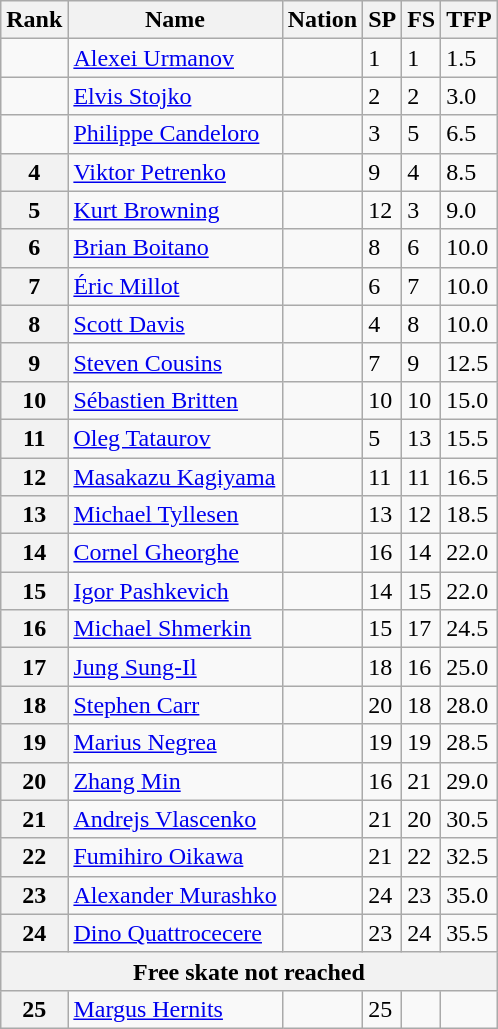<table class="wikitable">
<tr>
<th>Rank</th>
<th>Name</th>
<th>Nation</th>
<th>SP</th>
<th>FS</th>
<th>TFP</th>
</tr>
<tr>
<td align="center"></td>
<td><a href='#'>Alexei Urmanov</a></td>
<td></td>
<td>1</td>
<td>1</td>
<td>1.5</td>
</tr>
<tr>
<td align="center"></td>
<td><a href='#'>Elvis Stojko</a></td>
<td></td>
<td>2</td>
<td>2</td>
<td>3.0</td>
</tr>
<tr>
<td align="center"></td>
<td><a href='#'>Philippe Candeloro</a></td>
<td></td>
<td>3</td>
<td>5</td>
<td>6.5</td>
</tr>
<tr>
<th>4</th>
<td><a href='#'>Viktor Petrenko</a></td>
<td></td>
<td>9</td>
<td>4</td>
<td>8.5</td>
</tr>
<tr>
<th>5</th>
<td><a href='#'>Kurt Browning</a></td>
<td></td>
<td>12</td>
<td>3</td>
<td>9.0</td>
</tr>
<tr>
<th>6</th>
<td><a href='#'>Brian Boitano</a></td>
<td></td>
<td>8</td>
<td>6</td>
<td>10.0</td>
</tr>
<tr>
<th>7</th>
<td><a href='#'>Éric Millot</a></td>
<td></td>
<td>6</td>
<td>7</td>
<td>10.0</td>
</tr>
<tr>
<th>8</th>
<td><a href='#'>Scott Davis</a></td>
<td></td>
<td>4</td>
<td>8</td>
<td>10.0</td>
</tr>
<tr>
<th>9</th>
<td><a href='#'>Steven Cousins</a></td>
<td></td>
<td>7</td>
<td>9</td>
<td>12.5</td>
</tr>
<tr>
<th>10</th>
<td><a href='#'>Sébastien Britten</a></td>
<td></td>
<td>10</td>
<td>10</td>
<td>15.0</td>
</tr>
<tr>
<th>11</th>
<td><a href='#'>Oleg Tataurov</a></td>
<td></td>
<td>5</td>
<td>13</td>
<td>15.5</td>
</tr>
<tr>
<th>12</th>
<td><a href='#'>Masakazu Kagiyama</a></td>
<td></td>
<td>11</td>
<td>11</td>
<td>16.5</td>
</tr>
<tr>
<th>13</th>
<td><a href='#'>Michael Tyllesen</a></td>
<td></td>
<td>13</td>
<td>12</td>
<td>18.5</td>
</tr>
<tr>
<th>14</th>
<td><a href='#'>Cornel Gheorghe</a></td>
<td></td>
<td>16</td>
<td>14</td>
<td>22.0</td>
</tr>
<tr>
<th>15</th>
<td><a href='#'>Igor Pashkevich</a></td>
<td></td>
<td>14</td>
<td>15</td>
<td>22.0</td>
</tr>
<tr>
<th>16</th>
<td><a href='#'>Michael Shmerkin</a></td>
<td></td>
<td>15</td>
<td>17</td>
<td>24.5</td>
</tr>
<tr>
<th>17</th>
<td><a href='#'>Jung Sung-Il</a></td>
<td></td>
<td>18</td>
<td>16</td>
<td>25.0</td>
</tr>
<tr>
<th>18</th>
<td><a href='#'>Stephen Carr</a></td>
<td></td>
<td>20</td>
<td>18</td>
<td>28.0</td>
</tr>
<tr>
<th>19</th>
<td><a href='#'>Marius Negrea</a></td>
<td></td>
<td>19</td>
<td>19</td>
<td>28.5</td>
</tr>
<tr>
<th>20</th>
<td><a href='#'>Zhang Min</a></td>
<td></td>
<td>16</td>
<td>21</td>
<td>29.0</td>
</tr>
<tr>
<th>21</th>
<td><a href='#'>Andrejs Vlascenko</a></td>
<td></td>
<td>21</td>
<td>20</td>
<td>30.5</td>
</tr>
<tr>
<th>22</th>
<td><a href='#'>Fumihiro Oikawa</a></td>
<td></td>
<td>21</td>
<td>22</td>
<td>32.5</td>
</tr>
<tr>
<th>23</th>
<td><a href='#'>Alexander Murashko</a></td>
<td></td>
<td>24</td>
<td>23</td>
<td>35.0</td>
</tr>
<tr>
<th>24</th>
<td><a href='#'>Dino Quattrocecere</a></td>
<td></td>
<td>23</td>
<td>24</td>
<td>35.5</td>
</tr>
<tr>
<th colspan="6">Free skate not reached</th>
</tr>
<tr>
<th>25</th>
<td><a href='#'>Margus Hernits</a></td>
<td></td>
<td>25</td>
<td></td>
<td></td>
</tr>
</table>
